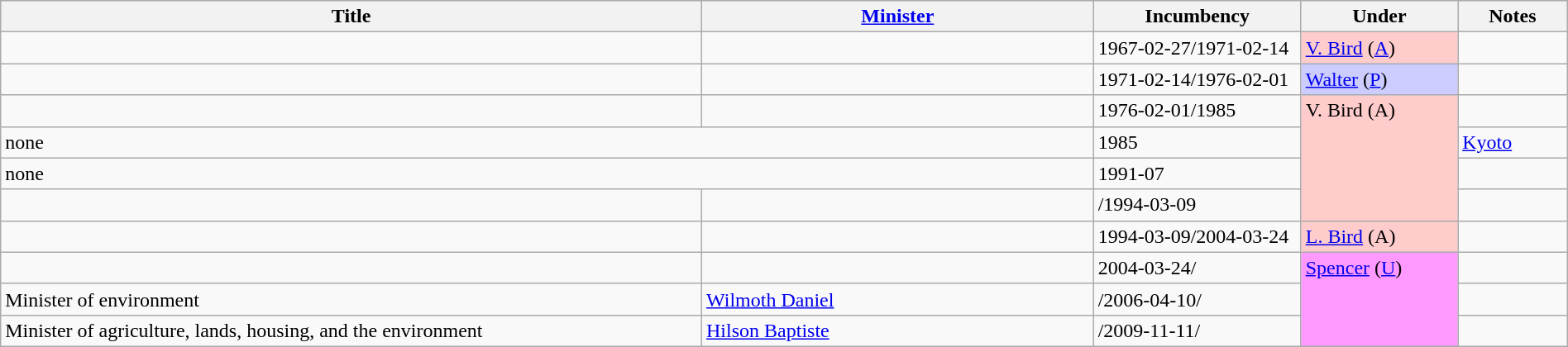<table class="wikitable" style="width:100%;">
<tr>
<th>Title</th>
<th style="width:25%;"><a href='#'>Minister</a></th>
<th style="width:160px;">Incumbency</th>
<th style="width:10%;">Under</th>
<th style="width:7%;">Notes</th>
</tr>
<tr>
<td></td>
<td></td>
<td>1967-02-27/1971-02-14</td>
<td style="background:#fcc;"><a href='#'>V. Bird</a> (<a href='#'>A</a>)</td>
<td></td>
</tr>
<tr>
<td></td>
<td></td>
<td>1971-02-14/1976-02-01</td>
<td style="background:#ccf;"><a href='#'>Walter</a> (<a href='#'>P</a>)</td>
<td></td>
</tr>
<tr>
<td></td>
<td></td>
<td>1976-02-01/1985</td>
<td rowspan="4"  style="background:#fcc; vertical-align:top;">V. Bird (A)</td>
<td></td>
</tr>
<tr>
<td colspan="2" style="vertical-align:top;">none</td>
<td valign="top">1985</td>
<td> <a href='#'>Kyoto</a></td>
</tr>
<tr>
<td colspan="2">none</td>
<td>1991-07</td>
<td></td>
</tr>
<tr>
<td></td>
<td></td>
<td>/1994-03-09</td>
<td></td>
</tr>
<tr>
<td></td>
<td></td>
<td>1994-03-09/2004-03-24</td>
<td style="background:#fcc;"><a href='#'>L. Bird</a> (A)</td>
<td></td>
</tr>
<tr>
<td></td>
<td></td>
<td>2004-03-24/</td>
<td rowspan="3"  style="background:#f9f; vertical-align:top;"><a href='#'>Spencer</a> (<a href='#'>U</a>)</td>
<td></td>
</tr>
<tr>
<td>Minister of environment</td>
<td><a href='#'>Wilmoth Daniel</a></td>
<td>/2006-04-10/</td>
<td></td>
</tr>
<tr>
<td>Minister of agriculture, lands, housing, and the environment</td>
<td><a href='#'>Hilson Baptiste</a></td>
<td>/2009-11-11/</td>
<td></td>
</tr>
</table>
